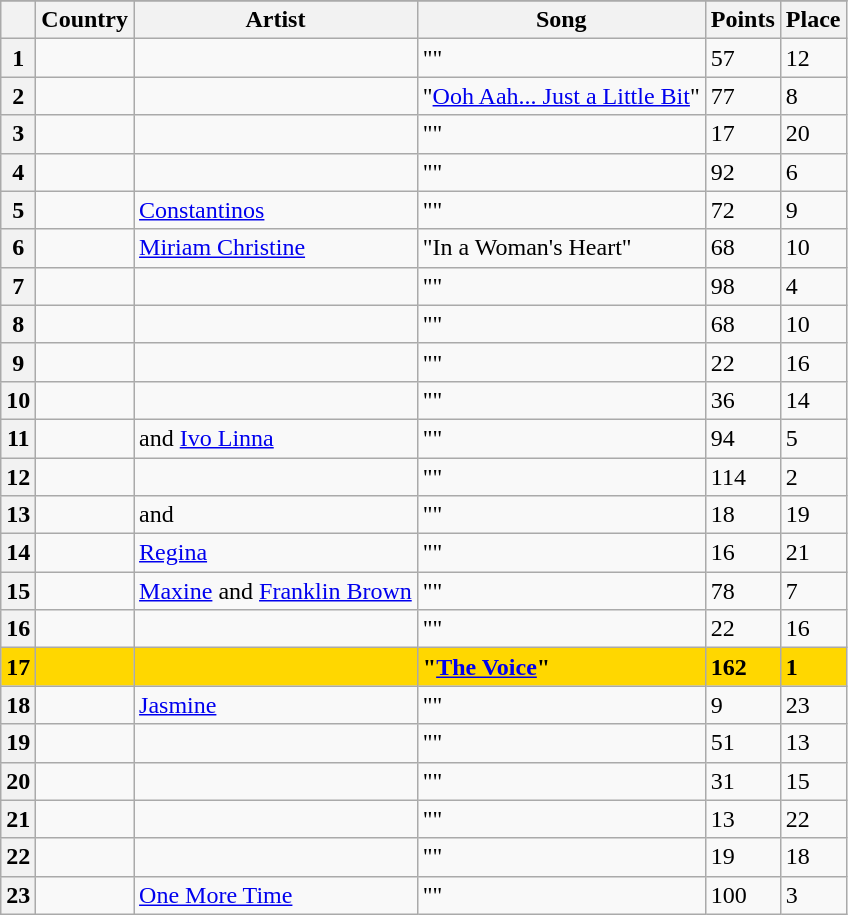<table class="sortable wikitable plainrowheaders">
<tr>
</tr>
<tr>
<th scope="col"></th>
<th scope="col">Country</th>
<th scope="col">Artist</th>
<th scope="col">Song</th>
<th scope="col">Points</th>
<th scope="col">Place</th>
</tr>
<tr>
<th scope="row" style="text-align:center;">1</th>
<td></td>
<td></td>
<td>""</td>
<td>57</td>
<td>12</td>
</tr>
<tr>
<th scope="row" style="text-align:center;">2</th>
<td></td>
<td></td>
<td>"<a href='#'>Ooh Aah... Just a Little Bit</a>"</td>
<td>77</td>
<td>8</td>
</tr>
<tr>
<th scope="row" style="text-align:center;">3</th>
<td></td>
<td></td>
<td>""</td>
<td>17</td>
<td>20</td>
</tr>
<tr>
<th scope="row" style="text-align:center;">4</th>
<td></td>
<td></td>
<td>""</td>
<td>92</td>
<td>6</td>
</tr>
<tr>
<th scope="row" style="text-align:center;">5</th>
<td></td>
<td><a href='#'>Constantinos</a></td>
<td>""</td>
<td>72</td>
<td>9</td>
</tr>
<tr>
<th scope="row" style="text-align:center;">6</th>
<td></td>
<td><a href='#'>Miriam Christine</a></td>
<td>"In a Woman's Heart"</td>
<td>68</td>
<td>10</td>
</tr>
<tr>
<th scope="row" style="text-align:center;">7</th>
<td></td>
<td></td>
<td>""</td>
<td>98</td>
<td>4</td>
</tr>
<tr>
<th scope="row" style="text-align:center;">8</th>
<td></td>
<td></td>
<td>""</td>
<td>68</td>
<td>10</td>
</tr>
<tr>
<th scope="row" style="text-align:center;">9</th>
<td></td>
<td></td>
<td>""</td>
<td>22</td>
<td>16</td>
</tr>
<tr>
<th scope="row" style="text-align:center;">10</th>
<td></td>
<td></td>
<td>""</td>
<td>36</td>
<td>14</td>
</tr>
<tr>
<th scope="row" style="text-align:center;">11</th>
<td></td>
<td> and <a href='#'>Ivo Linna</a></td>
<td>""</td>
<td>94</td>
<td>5</td>
</tr>
<tr>
<th scope="row" style="text-align:center;">12</th>
<td></td>
<td></td>
<td>""</td>
<td>114</td>
<td>2</td>
</tr>
<tr>
<th scope="row" style="text-align:center;">13</th>
<td></td>
<td> and </td>
<td>""</td>
<td>18</td>
<td>19</td>
</tr>
<tr>
<th scope="row" style="text-align:center;">14</th>
<td></td>
<td><a href='#'>Regina</a></td>
<td>""</td>
<td>16</td>
<td>21</td>
</tr>
<tr>
<th scope="row" style="text-align:center;">15</th>
<td></td>
<td><a href='#'>Maxine</a> and <a href='#'>Franklin Brown</a></td>
<td>""</td>
<td>78</td>
<td>7</td>
</tr>
<tr>
<th scope="row" style="text-align:center;">16</th>
<td></td>
<td></td>
<td>""</td>
<td>22</td>
<td>16</td>
</tr>
<tr style="font-weight:bold; background:gold;">
<th scope="row" style="text-align:center; font-weight:bold; background:gold;">17</th>
<td></td>
<td></td>
<td>"<a href='#'>The Voice</a>"</td>
<td>162</td>
<td>1</td>
</tr>
<tr>
<th scope="row" style="text-align:center;">18</th>
<td></td>
<td><a href='#'>Jasmine</a></td>
<td>""</td>
<td>9</td>
<td>23</td>
</tr>
<tr>
<th scope="row" style="text-align:center;">19</th>
<td></td>
<td></td>
<td>""</td>
<td>51</td>
<td>13</td>
</tr>
<tr>
<th scope="row" style="text-align:center;">20</th>
<td></td>
<td></td>
<td>""</td>
<td>31</td>
<td>15</td>
</tr>
<tr>
<th scope="row" style="text-align:center;">21</th>
<td></td>
<td></td>
<td>""</td>
<td>13</td>
<td>22</td>
</tr>
<tr>
<th scope="row" style="text-align:center;">22</th>
<td></td>
<td></td>
<td>""</td>
<td>19</td>
<td>18</td>
</tr>
<tr>
<th scope="row" style="text-align:center;">23</th>
<td></td>
<td><a href='#'>One More Time</a></td>
<td>""</td>
<td>100</td>
<td>3</td>
</tr>
</table>
